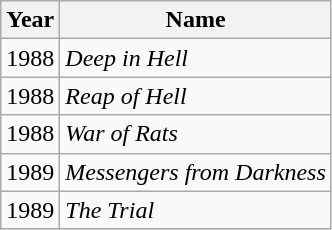<table class="wikitable">
<tr>
<th>Year</th>
<th>Name</th>
</tr>
<tr>
<td align="left" valign="top">1988</td>
<td align="left" valign="top"><em>Deep in Hell</em></td>
</tr>
<tr>
<td align="left" valign="top">1988</td>
<td align="left" valign="top"><em>Reap of Hell</em></td>
</tr>
<tr>
<td align="left" valign="top">1988</td>
<td align="left" valign="top"><em>War of Rats</em></td>
</tr>
<tr>
<td align="left" valign="top">1989</td>
<td align="left" valign="top"><em>Messengers from Darkness</em></td>
</tr>
<tr>
<td align="left" valign="top">1989</td>
<td align="left" valign="top"><em>The Trial</em></td>
</tr>
</table>
